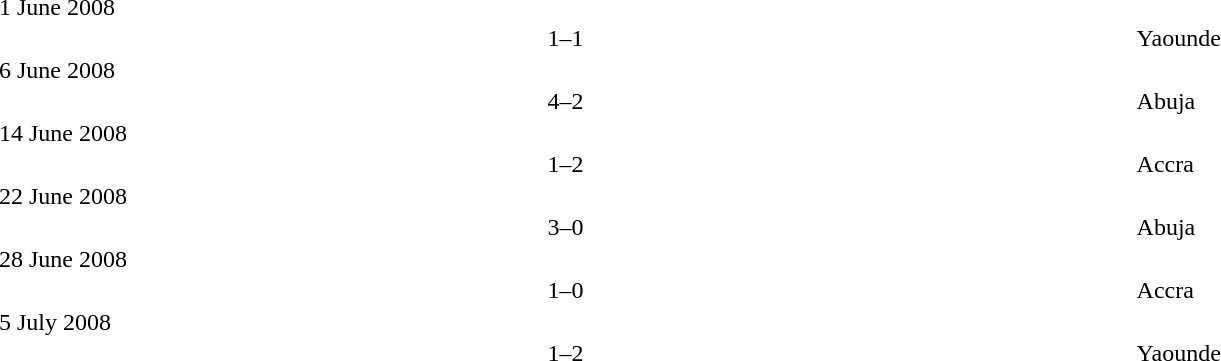<table style="width:100%;" cellspacing="1">
<tr>
<th width=25%></th>
<th width=10%></th>
<th width=25%></th>
</tr>
<tr>
<td>1 June 2008</td>
</tr>
<tr>
<td align=right></td>
<td align=center>1–1</td>
<td></td>
<td>Yaounde</td>
</tr>
<tr>
<td>6 June 2008</td>
</tr>
<tr>
<td align=right></td>
<td align=center>4–2</td>
<td></td>
<td>Abuja</td>
</tr>
<tr>
<td>14 June 2008</td>
</tr>
<tr>
<td align=right></td>
<td align=center>1–2</td>
<td></td>
<td>Accra</td>
</tr>
<tr>
<td>22 June 2008</td>
</tr>
<tr>
<td align=right></td>
<td align=center>3–0</td>
<td></td>
<td>Abuja</td>
</tr>
<tr>
<td>28 June 2008</td>
</tr>
<tr>
<td align=right></td>
<td align=center>1–0</td>
<td></td>
<td>Accra</td>
</tr>
<tr>
<td>5 July 2008</td>
</tr>
<tr>
<td align=right></td>
<td align=center>1–2</td>
<td></td>
<td>Yaounde</td>
</tr>
</table>
